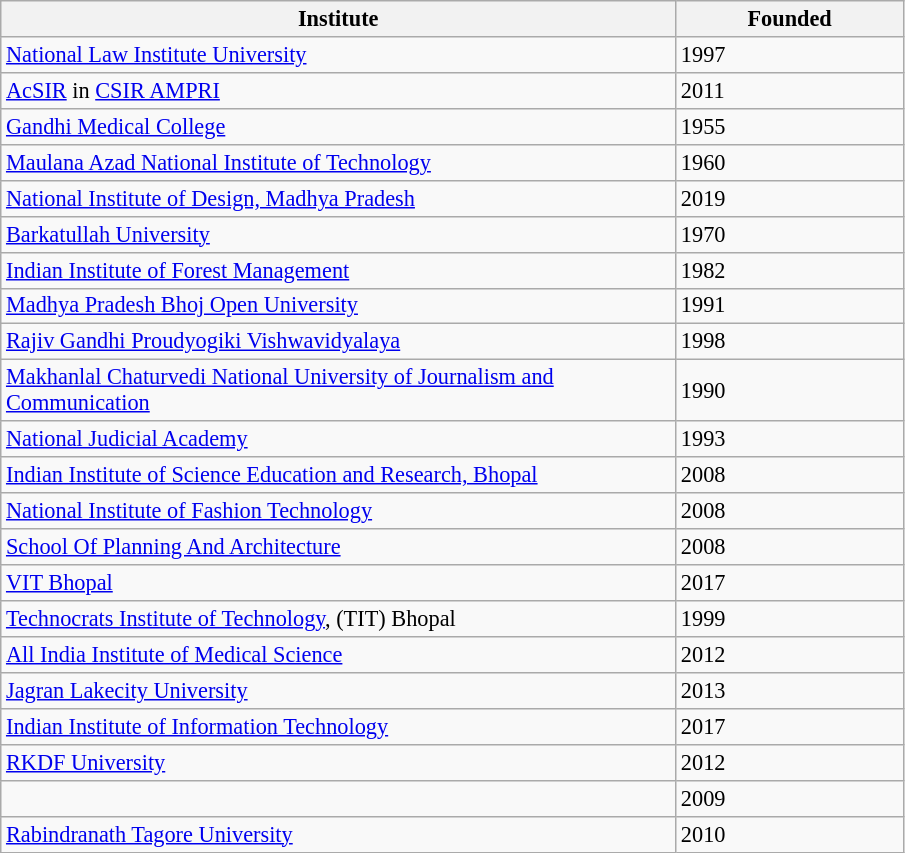<table class="wikitable sortable" style="font-size: 93%">
<tr>
<th scope="col" width="443">Institute</th>
<th scope="col" width="145">Founded</th>
</tr>
<tr>
<td><a href='#'>National Law Institute University</a></td>
<td>1997</td>
</tr>
<tr>
<td><a href='#'>AcSIR</a> in <a href='#'>CSIR AMPRI</a></td>
<td>2011</td>
</tr>
<tr>
<td><a href='#'>Gandhi Medical College</a></td>
<td>1955</td>
</tr>
<tr>
<td><a href='#'>Maulana Azad National Institute of Technology</a></td>
<td>1960</td>
</tr>
<tr>
<td><a href='#'>National Institute of Design, Madhya Pradesh</a></td>
<td>2019</td>
</tr>
<tr>
<td><a href='#'>Barkatullah University</a></td>
<td>1970</td>
</tr>
<tr>
<td><a href='#'>Indian Institute of Forest Management</a></td>
<td>1982</td>
</tr>
<tr>
<td><a href='#'>Madhya Pradesh Bhoj Open University</a></td>
<td>1991</td>
</tr>
<tr>
<td><a href='#'>Rajiv Gandhi Proudyogiki Vishwavidyalaya</a></td>
<td>1998</td>
</tr>
<tr>
<td><a href='#'>Makhanlal Chaturvedi National University of Journalism and Communication</a></td>
<td>1990</td>
</tr>
<tr>
<td><a href='#'>National Judicial Academy</a></td>
<td>1993</td>
</tr>
<tr>
<td><a href='#'>Indian Institute of Science Education and Research, Bhopal</a></td>
<td>2008</td>
</tr>
<tr>
<td><a href='#'>National Institute of Fashion Technology</a></td>
<td>2008</td>
</tr>
<tr>
<td><a href='#'>School Of Planning And Architecture</a></td>
<td>2008</td>
</tr>
<tr>
<td><a href='#'>VIT Bhopal</a></td>
<td>2017</td>
</tr>
<tr>
<td><a href='#'>Technocrats Institute of Technology</a>, (TIT) Bhopal</td>
<td>1999</td>
</tr>
<tr>
<td><a href='#'>All India Institute of Medical Science</a></td>
<td>2012</td>
</tr>
<tr>
<td><a href='#'>Jagran Lakecity University</a></td>
<td>2013</td>
</tr>
<tr>
<td><a href='#'>Indian Institute of Information Technology</a></td>
<td>2017</td>
</tr>
<tr>
<td><a href='#'>RKDF University</a></td>
<td>2012</td>
</tr>
<tr>
<td></td>
<td>2009</td>
</tr>
<tr>
<td><a href='#'>Rabindranath Tagore University</a></td>
<td>2010</td>
</tr>
</table>
